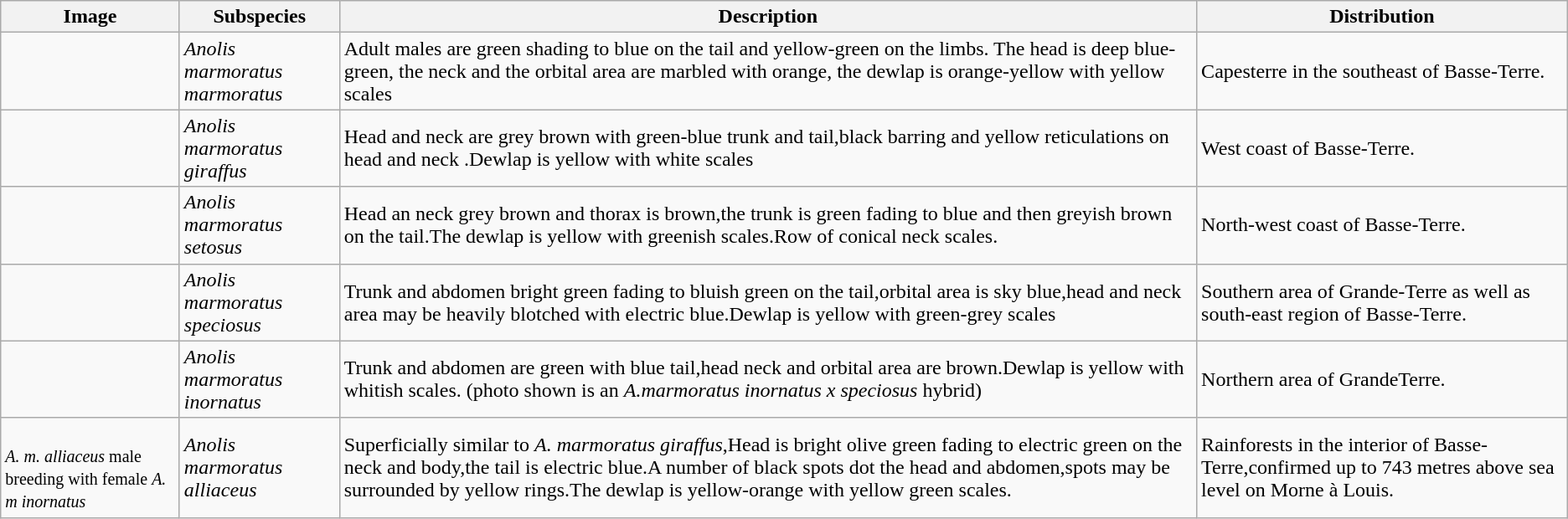<table class="wikitable">
<tr>
<th>Image</th>
<th>Subspecies</th>
<th>Description</th>
<th>Distribution</th>
</tr>
<tr>
<td></td>
<td><em>Anolis marmoratus marmoratus</em></td>
<td>Adult males are green shading to blue on the tail and yellow-green on the limbs.                                                   The head is deep blue-green, the neck and the orbital area are marbled with orange, the dewlap is orange-yellow with yellow scales</td>
<td>Capesterre in the southeast of Basse-Terre.</td>
</tr>
<tr>
<td></td>
<td><em>Anolis marmoratus giraffus</em></td>
<td>Head and neck are grey brown with green-blue trunk and tail,black barring and yellow reticulations on head and neck .Dewlap is yellow with white scales</td>
<td>West coast of Basse-Terre.</td>
</tr>
<tr>
<td></td>
<td><em>Anolis marmoratus setosus</em></td>
<td>Head an neck grey brown and thorax is brown,the trunk is green fading to blue and then greyish brown on the tail.The dewlap is yellow with greenish scales.Row of conical neck scales.</td>
<td>North-west coast of Basse-Terre.</td>
</tr>
<tr>
<td></td>
<td><em>Anolis marmoratus speciosus</em></td>
<td>Trunk and abdomen bright green fading to bluish green on the tail,orbital area is sky blue,head and neck area may be heavily blotched with electric blue.Dewlap is yellow with green-grey scales</td>
<td>Southern area of Grande-Terre as well as south-east region of Basse-Terre.</td>
</tr>
<tr>
<td></td>
<td><em>Anolis marmoratus inornatus</em></td>
<td>Trunk and abdomen are green with blue tail,head neck and orbital area are brown.Dewlap is yellow with whitish scales.                                                                               (photo shown is an <em>A.marmoratus inornatus x speciosus</em> hybrid)</td>
<td>Northern area of GrandeTerre.</td>
</tr>
<tr>
<td><br><small><em>A. m. alliaceus</em> male breeding with female <em>A. m inornatus</em></small></td>
<td><em>Anolis marmoratus alliaceus</em></td>
<td>Superficially similar to <em>A. marmoratus giraffus</em>,Head is bright olive green fading to electric green on the neck and body,the tail is electric blue.A number of black spots dot the head and abdomen,spots may be surrounded by yellow rings.The dewlap is yellow-orange with yellow green scales.</td>
<td>Rainforests in the interior of Basse-Terre,confirmed up to 743 metres above sea level on Morne à Louis.</td>
</tr>
</table>
